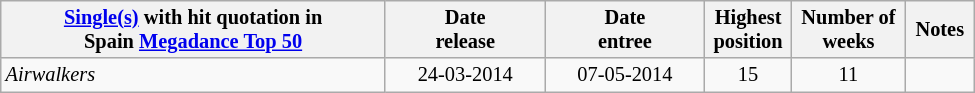<table class="wikitable sortable" style="margin:0.5em 1em 0.5em 0; font-size: 85%; text-align:center;">
<tr>
<th width=250><a href='#'>Single(s)</a> with hit quotation in<br> Spain <a href='#'>Megadance Top 50</a></th>
<th width="100">Date <br>release</th>
<th width="100">Date <br>entree</th>
<th> Highest <br>position</th>
<th> Number of <br>weeks</th>
<th> Notes </th>
</tr>
<tr>
<td align="left"><em>Airwalkers</em></td>
<td>24-03-2014</td>
<td>07-05-2014</td>
<td>15</td>
<td>11</td>
<td></td>
</tr>
</table>
